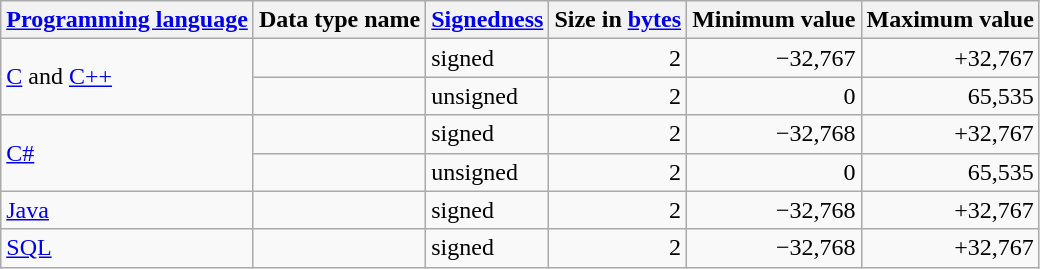<table class="wikitable">
<tr>
<th><a href='#'>Programming language</a></th>
<th>Data type name</th>
<th><a href='#'>Signedness</a></th>
<th>Size in <a href='#'>bytes</a></th>
<th>Minimum value</th>
<th>Maximum value</th>
</tr>
<tr>
<td rowspan="2"><a href='#'>C</a> and <a href='#'>C++</a></td>
<td></td>
<td>signed</td>
<td style="text-align: right;">2</td>
<td style="text-align: right;">−32,767</td>
<td style="text-align: right;">+32,767</td>
</tr>
<tr>
<td></td>
<td>unsigned</td>
<td style="text-align: right;">2</td>
<td style="text-align: right;">0</td>
<td style="text-align: right;">65,535</td>
</tr>
<tr>
<td rowspan="2"><a href='#'>C#</a></td>
<td></td>
<td>signed</td>
<td style="text-align: right;">2</td>
<td style="text-align: right;">−32,768</td>
<td style="text-align: right;">+32,767</td>
</tr>
<tr>
<td></td>
<td>unsigned</td>
<td style="text-align: right;">2</td>
<td style="text-align: right;">0</td>
<td style="text-align: right;">65,535</td>
</tr>
<tr>
<td><a href='#'>Java</a></td>
<td></td>
<td>signed</td>
<td style="text-align: right;">2</td>
<td style="text-align: right;">−32,768</td>
<td style="text-align: right;">+32,767</td>
</tr>
<tr>
<td><a href='#'>SQL</a></td>
<td></td>
<td>signed</td>
<td style="text-align: right;">2 </td>
<td style="text-align: right;">−32,768</td>
<td style="text-align: right;">+32,767</td>
</tr>
</table>
